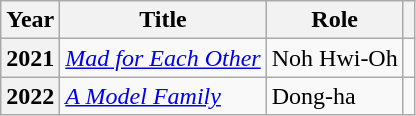<table class="wikitable plainrowheaders sortable">
<tr>
<th scope="col">Year</th>
<th scope="col">Title</th>
<th scope="col">Role</th>
<th scope="col" class="unsortable"></th>
</tr>
<tr>
<th scope="row">2021</th>
<td><em><a href='#'>Mad for Each Other</a></em></td>
<td>Noh Hwi-Oh</td>
<td style="text-align:center"></td>
</tr>
<tr>
<th scope="row">2022</th>
<td><em><a href='#'>A Model Family</a></em></td>
<td>Dong-ha</td>
<td style="text-align:center"></td>
</tr>
</table>
